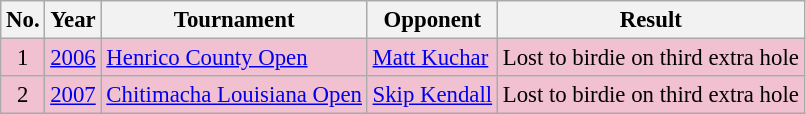<table class="wikitable" style="font-size:95%;">
<tr>
<th>No.</th>
<th>Year</th>
<th>Tournament</th>
<th>Opponent</th>
<th>Result</th>
</tr>
<tr style="background:#F2C1D1;">
<td align=center>1</td>
<td align=center><a href='#'>2006</a></td>
<td><a href='#'>Henrico County Open</a></td>
<td> <a href='#'>Matt Kuchar</a></td>
<td>Lost to birdie on third extra hole</td>
</tr>
<tr style="background:#F2C1D1;">
<td align=center>2</td>
<td align=center><a href='#'>2007</a></td>
<td><a href='#'>Chitimacha Louisiana Open</a></td>
<td> <a href='#'>Skip Kendall</a></td>
<td>Lost to birdie on third extra hole</td>
</tr>
</table>
